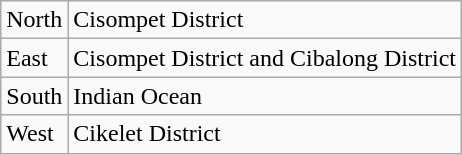<table class="wikitable">
<tr>
<td>North</td>
<td>Cisompet District</td>
</tr>
<tr>
<td>East</td>
<td>Cisompet District and Cibalong District</td>
</tr>
<tr>
<td>South</td>
<td>Indian Ocean</td>
</tr>
<tr>
<td>West</td>
<td>Cikelet District</td>
</tr>
</table>
